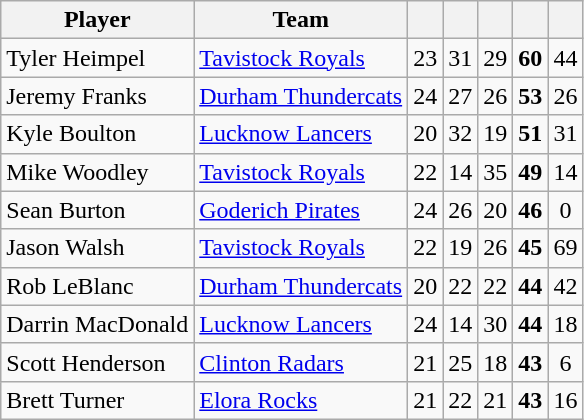<table class="wikitable" style="text-align:center">
<tr>
<th width:30%;">Player</th>
<th width:30%;">Team</th>
<th width:7.5%;"></th>
<th width:7.5%;"></th>
<th width:7.5%;"></th>
<th width:7.5%;"></th>
<th width:7.5%;"></th>
</tr>
<tr>
<td align=left>Tyler Heimpel</td>
<td align=left><a href='#'>Tavistock Royals</a></td>
<td>23</td>
<td>31</td>
<td>29</td>
<td><strong>60</strong></td>
<td>44</td>
</tr>
<tr>
<td align=left>Jeremy Franks</td>
<td align=left><a href='#'>Durham Thundercats</a></td>
<td>24</td>
<td>27</td>
<td>26</td>
<td><strong>53</strong></td>
<td>26</td>
</tr>
<tr>
<td align=left>Kyle Boulton</td>
<td align=left><a href='#'>Lucknow Lancers</a></td>
<td>20</td>
<td>32</td>
<td>19</td>
<td><strong>51</strong></td>
<td>31</td>
</tr>
<tr>
<td align=left>Mike Woodley</td>
<td align=left><a href='#'>Tavistock Royals</a></td>
<td>22</td>
<td>14</td>
<td>35</td>
<td><strong>49</strong></td>
<td>14</td>
</tr>
<tr>
<td align=left>Sean Burton</td>
<td align=left><a href='#'>Goderich Pirates</a></td>
<td>24</td>
<td>26</td>
<td>20</td>
<td><strong>46</strong></td>
<td>0</td>
</tr>
<tr>
<td align=left>Jason Walsh</td>
<td align=left><a href='#'>Tavistock Royals</a></td>
<td>22</td>
<td>19</td>
<td>26</td>
<td><strong>45</strong></td>
<td>69</td>
</tr>
<tr>
<td align=left>Rob LeBlanc</td>
<td align=left><a href='#'>Durham Thundercats</a></td>
<td>20</td>
<td>22</td>
<td>22</td>
<td><strong>44</strong></td>
<td>42</td>
</tr>
<tr>
<td align=left>Darrin MacDonald</td>
<td align=left><a href='#'>Lucknow Lancers</a></td>
<td>24</td>
<td>14</td>
<td>30</td>
<td><strong>44</strong></td>
<td>18</td>
</tr>
<tr>
<td align=left>Scott Henderson</td>
<td align=left><a href='#'>Clinton Radars</a></td>
<td>21</td>
<td>25</td>
<td>18</td>
<td><strong>43</strong></td>
<td>6</td>
</tr>
<tr>
<td align=left>Brett Turner</td>
<td align=left><a href='#'>Elora Rocks</a></td>
<td>21</td>
<td>22</td>
<td>21</td>
<td><strong>43</strong></td>
<td>16</td>
</tr>
</table>
